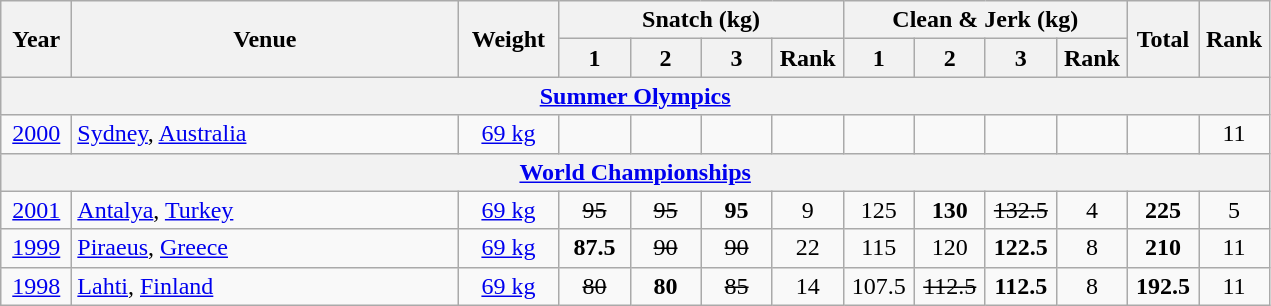<table class = "wikitable" style="text-align:center;">
<tr>
<th rowspan=2 width=40>Year</th>
<th rowspan=2 width=250>Venue</th>
<th rowspan=2 width=60>Weight</th>
<th colspan=4>Snatch (kg)</th>
<th colspan=4>Clean & Jerk (kg)</th>
<th rowspan=2 width=40>Total</th>
<th rowspan=2 width=40>Rank</th>
</tr>
<tr>
<th width=40>1</th>
<th width=40>2</th>
<th width=40>3</th>
<th width=40>Rank</th>
<th width=40>1</th>
<th width=40>2</th>
<th width=40>3</th>
<th width=40>Rank</th>
</tr>
<tr>
<th colspan=13><a href='#'>Summer Olympics</a></th>
</tr>
<tr>
<td><a href='#'>2000</a></td>
<td align=left> <a href='#'>Sydney</a>, <a href='#'>Australia</a></td>
<td><a href='#'>69 kg</a></td>
<td></td>
<td></td>
<td></td>
<td></td>
<td></td>
<td></td>
<td></td>
<td></td>
<td></td>
<td>11</td>
</tr>
<tr>
<th colspan=13><a href='#'>World Championships</a></th>
</tr>
<tr>
<td><a href='#'>2001</a></td>
<td align=left> <a href='#'>Antalya</a>, <a href='#'>Turkey</a></td>
<td><a href='#'>69 kg</a></td>
<td><s>95</s></td>
<td><s>95</s></td>
<td><strong>95</strong></td>
<td>9</td>
<td>125</td>
<td><strong>130</strong></td>
<td><s>132.5</s></td>
<td>4</td>
<td><strong>225</strong></td>
<td>5</td>
</tr>
<tr>
<td><a href='#'>1999</a></td>
<td align=left> <a href='#'>Piraeus</a>, <a href='#'>Greece</a></td>
<td><a href='#'>69 kg</a></td>
<td><strong>87.5</strong></td>
<td><s>90</s></td>
<td><s>90</s></td>
<td>22</td>
<td>115</td>
<td>120</td>
<td><strong>122.5</strong></td>
<td>8</td>
<td><strong>210</strong></td>
<td>11</td>
</tr>
<tr>
<td><a href='#'>1998</a></td>
<td align=left> <a href='#'>Lahti</a>, <a href='#'>Finland</a></td>
<td><a href='#'>69 kg</a></td>
<td><s>80</s></td>
<td><strong>80</strong></td>
<td><s>85</s></td>
<td>14</td>
<td>107.5</td>
<td><s>112.5</s></td>
<td><strong>112.5</strong></td>
<td>8</td>
<td><strong>192.5</strong></td>
<td>11</td>
</tr>
</table>
